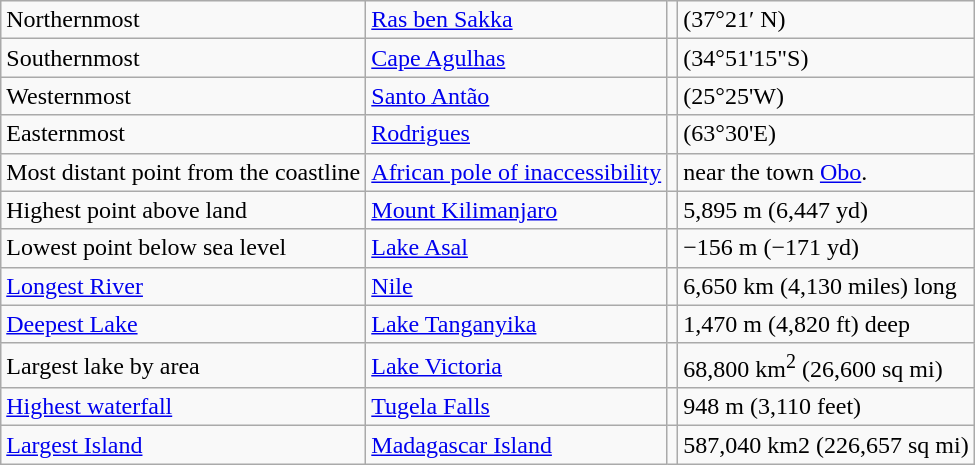<table class="wikitable">
<tr>
<td>Northernmost</td>
<td><a href='#'>Ras ben Sakka</a></td>
<td></td>
<td>(37°21′ N)</td>
</tr>
<tr>
<td>Southernmost</td>
<td><a href='#'>Cape Agulhas</a></td>
<td></td>
<td>(34°51'15"S) </td>
</tr>
<tr>
<td>Westernmost</td>
<td><a href='#'>Santo Antão</a></td>
<td></td>
<td>(25°25'W)</td>
</tr>
<tr>
<td>Easternmost</td>
<td><a href='#'>Rodrigues</a></td>
<td></td>
<td>(63°30'E)</td>
</tr>
<tr>
<td>Most distant point from the coastline</td>
<td><a href='#'>African pole of inaccessibility</a></td>
<td>  </td>
<td>near the town <a href='#'>Obo</a>.</td>
</tr>
<tr>
<td>Highest point above land</td>
<td><a href='#'>Mount Kilimanjaro</a></td>
<td></td>
<td>5,895 m (6,447 yd)</td>
</tr>
<tr>
<td>Lowest point below sea level</td>
<td><a href='#'>Lake Asal</a></td>
<td></td>
<td>−156 m (−171 yd)</td>
</tr>
<tr>
<td><a href='#'>Longest River</a></td>
<td><a href='#'>Nile</a></td>
<td>     <br>     </td>
<td>6,650 km (4,130 miles) long</td>
</tr>
<tr>
<td><a href='#'>Deepest Lake</a></td>
<td><a href='#'>Lake Tanganyika</a></td>
<td>   </td>
<td>1,470 m (4,820 ft) deep</td>
</tr>
<tr>
<td>Largest lake by area</td>
<td><a href='#'>Lake Victoria</a></td>
<td>  </td>
<td>68,800 km<sup>2</sup> (26,600 sq mi)</td>
</tr>
<tr>
<td><a href='#'>Highest waterfall</a></td>
<td><a href='#'>Tugela Falls</a></td>
<td></td>
<td>948 m (3,110 feet)</td>
</tr>
<tr>
<td><a href='#'>Largest Island</a></td>
<td><a href='#'>Madagascar Island</a></td>
<td></td>
<td>587,040 km2 (226,657 sq mi)</td>
</tr>
</table>
